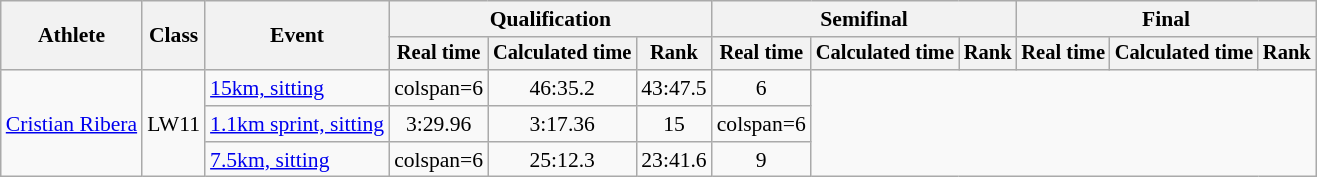<table class=wikitable style="font-size:90%">
<tr>
<th rowspan=2>Athlete</th>
<th rowspan=2>Class</th>
<th rowspan=2>Event</th>
<th colspan=3>Qualification</th>
<th colspan=3>Semifinal</th>
<th colspan=3>Final</th>
</tr>
<tr style="font-size:95%">
<th>Real time</th>
<th>Calculated time</th>
<th>Rank</th>
<th>Real time</th>
<th>Calculated time</th>
<th>Rank</th>
<th>Real time</th>
<th>Calculated time</th>
<th>Rank</th>
</tr>
<tr>
<td rowspan=3><a href='#'>Cristian Ribera</a></td>
<td rowspan=3>LW11</td>
<td><a href='#'>15km, sitting</a></td>
<td>colspan=6 </td>
<td align="center">46:35.2</td>
<td align="center">43:47.5</td>
<td align="center">6</td>
</tr>
<tr>
<td><a href='#'>1.1km sprint, sitting</a></td>
<td align="center">3:29.96</td>
<td align="center">3:17.36</td>
<td align="center">15</td>
<td>colspan=6 </td>
</tr>
<tr>
<td><a href='#'>7.5km, sitting</a></td>
<td>colspan=6 </td>
<td align="center">25:12.3</td>
<td align="center">23:41.6</td>
<td align="center">9</td>
</tr>
</table>
